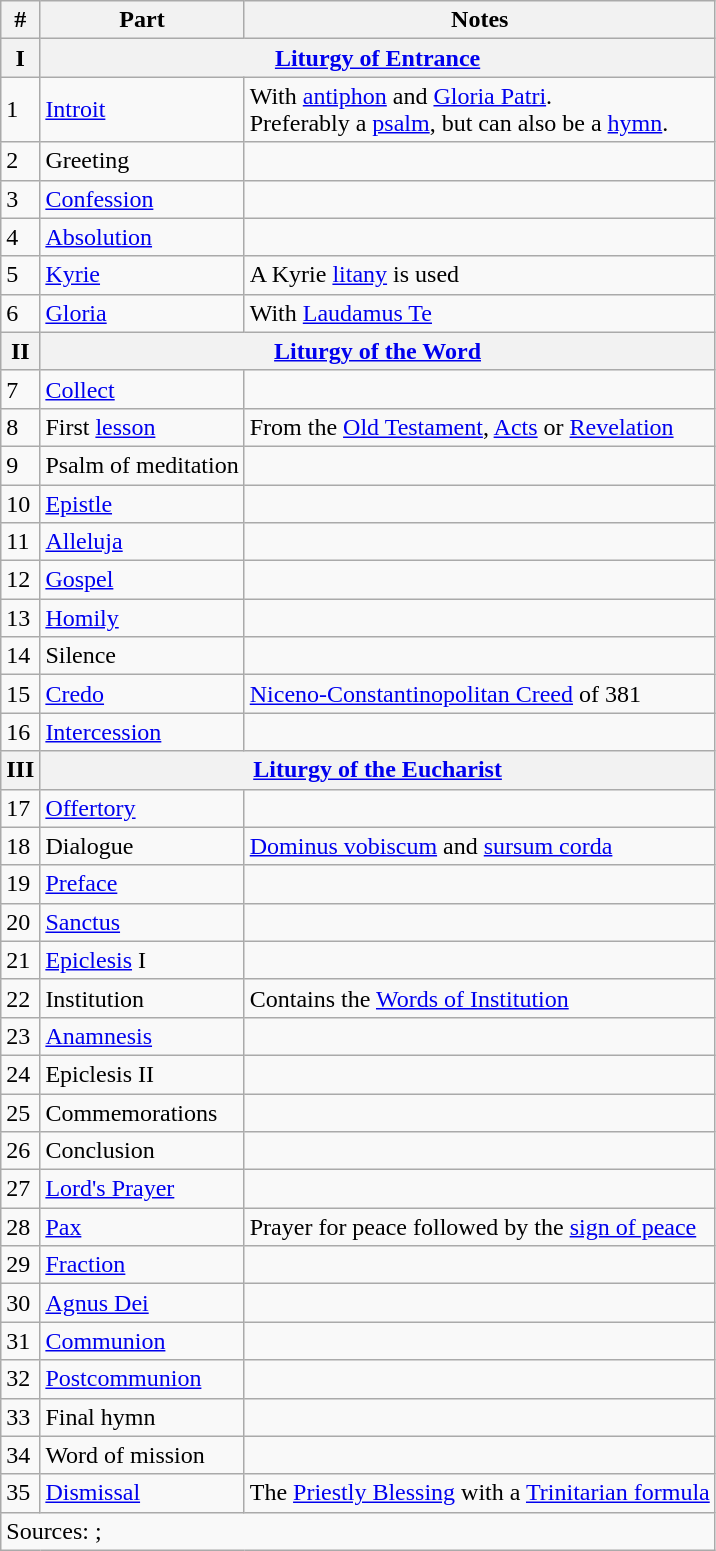<table class="wikitable floatright">
<tr>
<th>#</th>
<th>Part</th>
<th>Notes</th>
</tr>
<tr>
<th>I</th>
<th colspan=2><a href='#'>Liturgy of Entrance</a></th>
</tr>
<tr>
<td>1</td>
<td><a href='#'>Introit</a></td>
<td>With <a href='#'>antiphon</a> and <a href='#'>Gloria Patri</a>.<br>Preferably a <a href='#'>psalm</a>, but can also be a <a href='#'>hymn</a>.</td>
</tr>
<tr>
<td>2</td>
<td>Greeting</td>
<td></td>
</tr>
<tr>
<td>3</td>
<td><a href='#'>Confession</a></td>
<td></td>
</tr>
<tr>
<td>4</td>
<td><a href='#'>Absolution</a></td>
<td></td>
</tr>
<tr>
<td>5</td>
<td><a href='#'>Kyrie</a></td>
<td>A Kyrie <a href='#'>litany</a> is used</td>
</tr>
<tr>
<td>6</td>
<td><a href='#'>Gloria</a></td>
<td>With <a href='#'>Laudamus Te</a></td>
</tr>
<tr>
<th>II</th>
<th colspan=2><a href='#'>Liturgy of the Word</a></th>
</tr>
<tr>
<td>7</td>
<td><a href='#'>Collect</a></td>
<td></td>
</tr>
<tr>
<td>8</td>
<td>First <a href='#'>lesson</a></td>
<td>From the <a href='#'>Old Testament</a>, <a href='#'>Acts</a> or <a href='#'>Revelation</a></td>
</tr>
<tr>
<td>9</td>
<td>Psalm of meditation</td>
<td></td>
</tr>
<tr>
<td>10</td>
<td><a href='#'>Epistle</a></td>
<td></td>
</tr>
<tr>
<td>11</td>
<td><a href='#'>Alleluja</a></td>
<td></td>
</tr>
<tr>
<td>12</td>
<td><a href='#'>Gospel</a></td>
<td></td>
</tr>
<tr>
<td>13</td>
<td><a href='#'>Homily</a></td>
<td></td>
</tr>
<tr>
<td>14</td>
<td>Silence</td>
</tr>
<tr>
<td>15</td>
<td><a href='#'>Credo</a></td>
<td><a href='#'>Niceno-Constantinopolitan Creed</a> of 381</td>
</tr>
<tr>
<td>16</td>
<td><a href='#'>Intercession</a></td>
<td></td>
</tr>
<tr>
<th>III</th>
<th colspan=2><a href='#'>Liturgy of the Eucharist</a></th>
</tr>
<tr>
<td>17</td>
<td><a href='#'>Offertory</a></td>
<td></td>
</tr>
<tr>
<td>18</td>
<td>Dialogue</td>
<td><a href='#'>Dominus vobiscum</a> and <a href='#'>sursum corda</a></td>
</tr>
<tr>
<td>19</td>
<td><a href='#'>Preface</a></td>
<td></td>
</tr>
<tr>
<td>20</td>
<td><a href='#'>Sanctus</a></td>
<td></td>
</tr>
<tr>
<td>21</td>
<td><a href='#'>Epiclesis</a> I</td>
<td></td>
</tr>
<tr>
<td>22</td>
<td>Institution</td>
<td>Contains the <a href='#'>Words of Institution</a></td>
</tr>
<tr>
<td>23</td>
<td><a href='#'>Anamnesis</a></td>
<td></td>
</tr>
<tr>
<td>24</td>
<td>Epiclesis II</td>
<td></td>
</tr>
<tr>
<td>25</td>
<td>Commemorations</td>
<td></td>
</tr>
<tr>
<td>26</td>
<td>Conclusion</td>
<td></td>
</tr>
<tr>
<td>27</td>
<td><a href='#'>Lord's Prayer</a></td>
<td></td>
</tr>
<tr>
<td>28</td>
<td><a href='#'>Pax</a></td>
<td>Prayer for peace followed by the <a href='#'>sign of peace</a></td>
</tr>
<tr>
<td>29</td>
<td><a href='#'>Fraction</a></td>
<td></td>
</tr>
<tr>
<td>30</td>
<td><a href='#'>Agnus Dei</a></td>
<td></td>
</tr>
<tr>
<td>31</td>
<td><a href='#'>Communion</a></td>
<td></td>
</tr>
<tr>
<td>32</td>
<td><a href='#'>Postcommunion</a></td>
<td></td>
</tr>
<tr>
<td>33</td>
<td>Final hymn</td>
<td></td>
</tr>
<tr>
<td>34</td>
<td>Word of mission</td>
<td></td>
</tr>
<tr>
<td>35</td>
<td><a href='#'>Dismissal</a></td>
<td>The <a href='#'>Priestly Blessing</a> with a <a href='#'>Trinitarian formula</a></td>
</tr>
<tr>
<td colspan=3>Sources: ; </td>
</tr>
</table>
